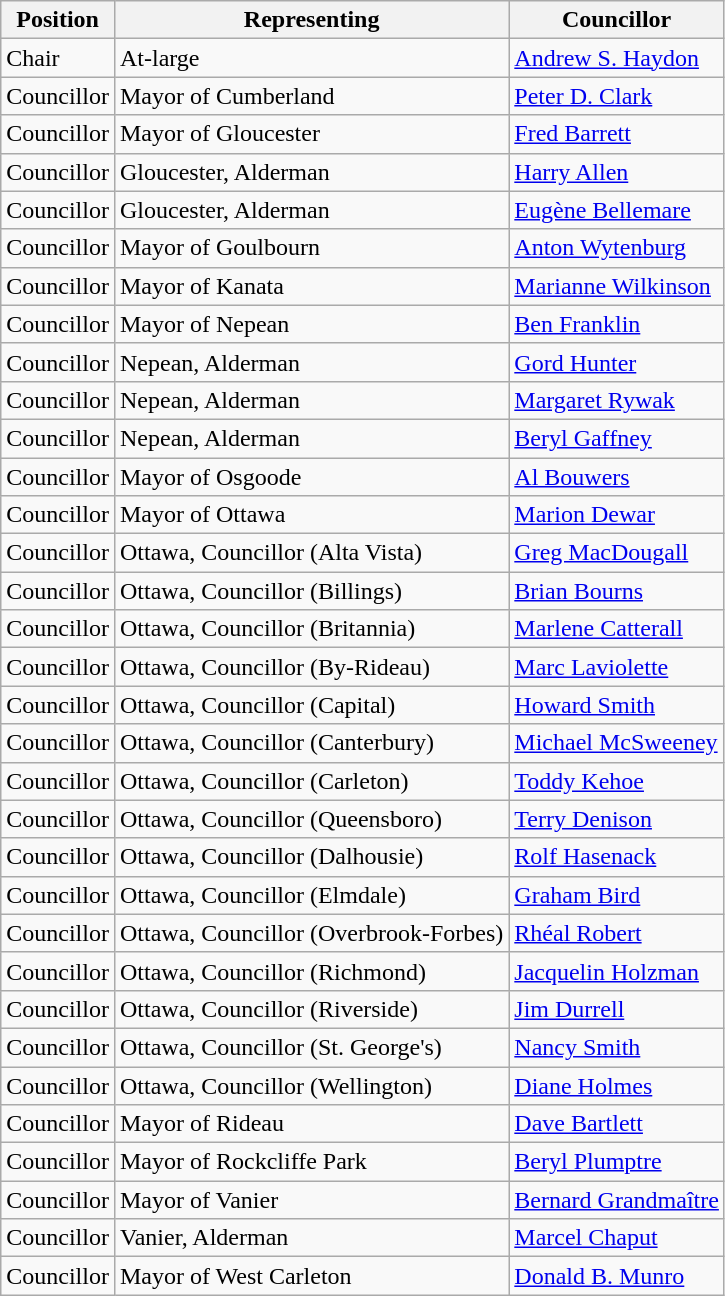<table class="wikitable">
<tr>
<th>Position</th>
<th>Representing</th>
<th>Councillor</th>
</tr>
<tr>
<td>Chair</td>
<td>At-large</td>
<td><a href='#'>Andrew S. Haydon</a></td>
</tr>
<tr>
<td>Councillor</td>
<td>Mayor of Cumberland</td>
<td><a href='#'>Peter D. Clark</a></td>
</tr>
<tr>
<td>Councillor</td>
<td>Mayor of Gloucester</td>
<td><a href='#'>Fred Barrett</a></td>
</tr>
<tr>
<td>Councillor</td>
<td>Gloucester, Alderman</td>
<td><a href='#'>Harry Allen</a></td>
</tr>
<tr>
<td>Councillor</td>
<td>Gloucester, Alderman</td>
<td><a href='#'>Eugène Bellemare</a></td>
</tr>
<tr>
<td>Councillor</td>
<td>Mayor of Goulbourn</td>
<td><a href='#'>Anton Wytenburg</a></td>
</tr>
<tr>
<td>Councillor</td>
<td>Mayor of Kanata</td>
<td><a href='#'>Marianne Wilkinson</a></td>
</tr>
<tr>
<td>Councillor</td>
<td>Mayor of Nepean</td>
<td><a href='#'>Ben Franklin</a></td>
</tr>
<tr>
<td>Councillor</td>
<td>Nepean, Alderman</td>
<td><a href='#'>Gord Hunter</a></td>
</tr>
<tr>
<td>Councillor</td>
<td>Nepean, Alderman</td>
<td><a href='#'>Margaret Rywak</a></td>
</tr>
<tr>
<td>Councillor</td>
<td>Nepean, Alderman</td>
<td><a href='#'>Beryl Gaffney</a></td>
</tr>
<tr>
<td>Councillor</td>
<td>Mayor of Osgoode</td>
<td><a href='#'>Al Bouwers</a></td>
</tr>
<tr>
<td>Councillor</td>
<td>Mayor of Ottawa</td>
<td><a href='#'>Marion Dewar</a></td>
</tr>
<tr>
<td>Councillor</td>
<td>Ottawa, Councillor (Alta Vista)</td>
<td><a href='#'>Greg MacDougall</a></td>
</tr>
<tr>
<td>Councillor</td>
<td>Ottawa, Councillor (Billings)</td>
<td><a href='#'>Brian Bourns</a></td>
</tr>
<tr>
<td>Councillor</td>
<td>Ottawa, Councillor (Britannia)</td>
<td><a href='#'>Marlene Catterall</a></td>
</tr>
<tr>
<td>Councillor</td>
<td>Ottawa, Councillor (By-Rideau)</td>
<td><a href='#'>Marc Laviolette</a></td>
</tr>
<tr>
<td>Councillor</td>
<td>Ottawa, Councillor (Capital)</td>
<td><a href='#'>Howard Smith</a></td>
</tr>
<tr>
<td>Councillor</td>
<td>Ottawa, Councillor (Canterbury)</td>
<td><a href='#'>Michael McSweeney</a></td>
</tr>
<tr>
<td>Councillor</td>
<td>Ottawa, Councillor (Carleton)</td>
<td><a href='#'>Toddy Kehoe</a></td>
</tr>
<tr>
<td>Councillor</td>
<td>Ottawa, Councillor (Queensboro)</td>
<td><a href='#'>Terry Denison</a></td>
</tr>
<tr>
<td>Councillor</td>
<td>Ottawa, Councillor (Dalhousie)</td>
<td><a href='#'>Rolf Hasenack</a></td>
</tr>
<tr>
<td>Councillor</td>
<td>Ottawa, Councillor (Elmdale)</td>
<td><a href='#'>Graham Bird</a></td>
</tr>
<tr>
<td>Councillor</td>
<td>Ottawa, Councillor (Overbrook-Forbes)</td>
<td><a href='#'>Rhéal Robert</a></td>
</tr>
<tr>
<td>Councillor</td>
<td>Ottawa, Councillor (Richmond)</td>
<td><a href='#'>Jacquelin Holzman</a></td>
</tr>
<tr>
<td>Councillor</td>
<td>Ottawa, Councillor (Riverside)</td>
<td><a href='#'>Jim Durrell</a></td>
</tr>
<tr>
<td>Councillor</td>
<td>Ottawa, Councillor (St. George's)</td>
<td><a href='#'>Nancy Smith</a></td>
</tr>
<tr>
<td>Councillor</td>
<td>Ottawa, Councillor (Wellington)</td>
<td><a href='#'>Diane Holmes</a></td>
</tr>
<tr>
<td>Councillor</td>
<td>Mayor of Rideau</td>
<td><a href='#'>Dave Bartlett</a></td>
</tr>
<tr>
<td>Councillor</td>
<td>Mayor of Rockcliffe Park</td>
<td><a href='#'>Beryl Plumptre</a></td>
</tr>
<tr>
<td>Councillor</td>
<td>Mayor of Vanier</td>
<td><a href='#'>Bernard Grandmaître</a></td>
</tr>
<tr>
<td>Councillor</td>
<td>Vanier, Alderman</td>
<td><a href='#'>Marcel Chaput</a></td>
</tr>
<tr>
<td>Councillor</td>
<td>Mayor of West Carleton</td>
<td><a href='#'>Donald B. Munro</a></td>
</tr>
</table>
